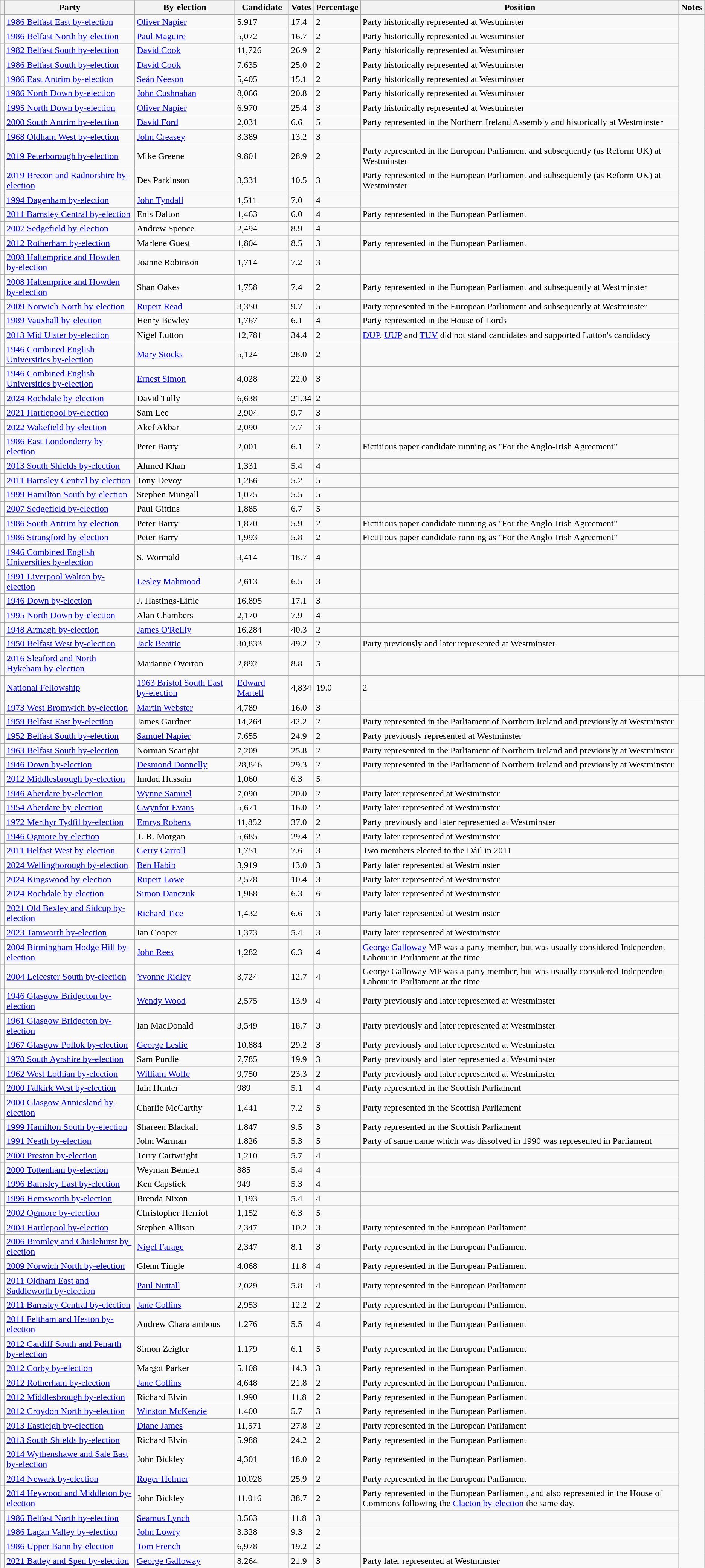<table class="wikitable sortable">
<tr>
<th></th>
<th>Party</th>
<th>By-election</th>
<th>Candidate</th>
<th>Votes</th>
<th>Percentage</th>
<th>Position</th>
<th>Notes</th>
</tr>
<tr>
<td></td>
<td><a href='#'>1986 Belfast East by-election</a></td>
<td><a href='#'>Oliver Napier</a></td>
<td>5,917</td>
<td>17.4</td>
<td>2</td>
<td>Party historically represented at Westminster</td>
</tr>
<tr>
<td></td>
<td><a href='#'>1986 Belfast North by-election</a></td>
<td><a href='#'>Paul Maguire</a></td>
<td>5,072</td>
<td>16.7</td>
<td>2</td>
<td>Party historically represented at Westminster</td>
</tr>
<tr>
<td></td>
<td><a href='#'>1982 Belfast South by-election</a></td>
<td><a href='#'>David Cook</a></td>
<td>11,726</td>
<td>26.9</td>
<td>2</td>
<td>Party historically represented at Westminster</td>
</tr>
<tr>
<td></td>
<td><a href='#'>1986 Belfast South by-election</a></td>
<td><a href='#'>David Cook</a></td>
<td>7,635</td>
<td>25.0</td>
<td>2</td>
<td>Party historically represented at Westminster</td>
</tr>
<tr>
<td></td>
<td><a href='#'>1986 East Antrim by-election</a></td>
<td><a href='#'>Seán Neeson</a></td>
<td>5,405</td>
<td>15.1</td>
<td>2</td>
<td>Party historically represented at Westminster</td>
</tr>
<tr>
<td></td>
<td><a href='#'>1986 North Down by-election</a></td>
<td><a href='#'>John Cushnahan</a></td>
<td>8,066</td>
<td>20.8</td>
<td>2</td>
<td>Party historically represented at Westminster</td>
</tr>
<tr>
<td></td>
<td><a href='#'>1995 North Down by-election</a></td>
<td><a href='#'>Oliver Napier</a></td>
<td>6,970</td>
<td>25.4</td>
<td>3</td>
<td>Party historically represented at Westminster</td>
</tr>
<tr>
<td></td>
<td><a href='#'>2000 South Antrim by-election</a></td>
<td><a href='#'>David Ford</a></td>
<td>2,031</td>
<td>6.6</td>
<td>5</td>
<td>Party represented in the Northern Ireland Assembly and historically at Westminster</td>
</tr>
<tr>
<td></td>
<td><a href='#'>1968 Oldham West by-election</a></td>
<td><a href='#'>John Creasey</a></td>
<td>3,389</td>
<td>13.2</td>
<td>3</td>
<td></td>
</tr>
<tr>
<td></td>
<td><a href='#'>2019 Peterborough by-election</a></td>
<td>Mike Greene</td>
<td>9,801</td>
<td>28.9</td>
<td>2</td>
<td>Party represented in the European Parliament and subsequently (as Reform UK) at Westminster</td>
</tr>
<tr>
<td></td>
<td><a href='#'>2019 Brecon and Radnorshire by-election</a></td>
<td>Des Parkinson</td>
<td>3,331</td>
<td>10.5</td>
<td>3</td>
<td>Party represented in the European Parliament and subsequently (as Reform UK) at Westminster</td>
</tr>
<tr>
<td></td>
<td><a href='#'>1994 Dagenham by-election</a></td>
<td><a href='#'>John Tyndall</a></td>
<td>1,511</td>
<td>7.0</td>
<td>4</td>
<td></td>
</tr>
<tr>
<td></td>
<td><a href='#'>2011 Barnsley Central by-election</a></td>
<td>Enis Dalton</td>
<td>1,463</td>
<td>6.0</td>
<td>4</td>
<td>Party represented in the European Parliament</td>
</tr>
<tr>
<td></td>
<td><a href='#'>2007 Sedgefield by-election</a></td>
<td>Andrew Spence</td>
<td>2,494</td>
<td>8.9</td>
<td>4</td>
<td></td>
</tr>
<tr>
<td></td>
<td><a href='#'>2012 Rotherham by-election</a></td>
<td>Marlene Guest</td>
<td>1,804</td>
<td>8.5</td>
<td>3</td>
<td>Party represented in the European Parliament</td>
</tr>
<tr>
<td></td>
<td><a href='#'>2008 Haltemprice and Howden by-election</a></td>
<td>Joanne Robinson</td>
<td>1,714</td>
<td>7.2</td>
<td>3</td>
<td></td>
</tr>
<tr>
<td></td>
<td><a href='#'>2008 Haltemprice and Howden by-election</a></td>
<td>Shan Oakes</td>
<td>1,758</td>
<td>7.4</td>
<td>2</td>
<td>Party represented in the European Parliament and subsequently at Westminster</td>
</tr>
<tr>
<td></td>
<td><a href='#'>2009 Norwich North by-election</a></td>
<td><a href='#'>Rupert Read</a></td>
<td>3,350</td>
<td>9.7</td>
<td>5</td>
<td>Party represented in the European Parliament and subsequently at Westminster</td>
</tr>
<tr>
<td></td>
<td><a href='#'>1989 Vauxhall by-election</a></td>
<td>Henry Bewley</td>
<td>1,767</td>
<td>6.1</td>
<td>4</td>
<td>Party represented in the House of Lords</td>
</tr>
<tr>
<td></td>
<td><a href='#'>2013 Mid Ulster by-election</a></td>
<td>Nigel Lutton</td>
<td>12,781</td>
<td>34.4</td>
<td>2</td>
<td><a href='#'>DUP</a>, <a href='#'>UUP</a> and <a href='#'>TUV</a> did not stand candidates and supported Lutton's candidacy</td>
</tr>
<tr>
<td></td>
<td><a href='#'>1946 Combined English Universities by-election</a></td>
<td><a href='#'>Mary Stocks</a></td>
<td>5,124</td>
<td>28.0</td>
<td>2</td>
<td></td>
</tr>
<tr>
<td></td>
<td><a href='#'>1946 Combined English Universities by-election</a></td>
<td><a href='#'>Ernest Simon</a></td>
<td>4,028</td>
<td>22.0</td>
<td>3</td>
<td></td>
</tr>
<tr>
<td></td>
<td><a href='#'>2024 Rochdale by-election</a></td>
<td>David Tully</td>
<td>6,638</td>
<td>21.34</td>
<td>2</td>
<td></td>
</tr>
<tr>
<td></td>
<td><a href='#'>2021 Hartlepool by-election</a></td>
<td>Sam Lee</td>
<td>2,904</td>
<td>9.7</td>
<td>3</td>
<td></td>
</tr>
<tr>
<td></td>
<td><a href='#'>2022 Wakefield by-election</a></td>
<td>Akef Akbar</td>
<td>2,090</td>
<td>7.7</td>
<td>3</td>
<td></td>
</tr>
<tr>
<td></td>
<td><a href='#'>1986 East Londonderry by-election</a></td>
<td>Peter Barry</td>
<td>2,001</td>
<td>6.1</td>
<td>2</td>
<td>Fictitious paper candidate running as "For the Anglo-Irish Agreement"</td>
</tr>
<tr>
<td></td>
<td><a href='#'>2013 South Shields by-election</a></td>
<td>Ahmed Khan</td>
<td>1,331</td>
<td>5.4</td>
<td>4</td>
<td></td>
</tr>
<tr>
<td></td>
<td><a href='#'>2011 Barnsley Central by-election</a></td>
<td>Tony Devoy</td>
<td>1,266</td>
<td>5.2</td>
<td>5</td>
<td></td>
</tr>
<tr>
<td></td>
<td><a href='#'>1999 Hamilton South by-election</a></td>
<td>Stephen Mungall</td>
<td>1,075</td>
<td>5.5</td>
<td>5</td>
<td></td>
</tr>
<tr>
<td></td>
<td><a href='#'>2007 Sedgefield by-election</a></td>
<td>Paul Gittins</td>
<td>1,885</td>
<td>6.7</td>
<td>5</td>
<td></td>
</tr>
<tr>
<td></td>
<td><a href='#'>1986 South Antrim by-election</a></td>
<td>Peter Barry</td>
<td>1,870</td>
<td>5.9</td>
<td>2</td>
<td>Fictitious paper candidate running as "For the Anglo-Irish Agreement"</td>
</tr>
<tr>
<td></td>
<td><a href='#'>1986 Strangford by-election</a></td>
<td>Peter Barry</td>
<td>1,993</td>
<td>5.8</td>
<td>2</td>
<td>Fictitious paper candidate running as "For the Anglo-Irish Agreement"</td>
</tr>
<tr>
<td></td>
<td><a href='#'>1946 Combined English Universities by-election</a></td>
<td>S. Wormald</td>
<td>3,414</td>
<td>18.7</td>
<td>4</td>
<td></td>
</tr>
<tr>
<td></td>
<td><a href='#'>1991 Liverpool Walton by-election</a></td>
<td><a href='#'>Lesley Mahmood</a></td>
<td>2,613</td>
<td>6.5</td>
<td>3</td>
<td></td>
</tr>
<tr>
<td></td>
<td><a href='#'>1946 Down by-election</a></td>
<td>J. Hastings-Little</td>
<td>16,895</td>
<td>17.1</td>
<td>3</td>
<td></td>
</tr>
<tr>
<td></td>
<td><a href='#'>1995 North Down by-election</a></td>
<td>Alan Chambers</td>
<td>2,170</td>
<td>7.9</td>
<td>4</td>
<td></td>
</tr>
<tr>
<td></td>
<td><a href='#'>1948 Armagh by-election</a></td>
<td><a href='#'>James O'Reilly</a></td>
<td>16,284</td>
<td>40.3</td>
<td>2</td>
<td></td>
</tr>
<tr>
<td></td>
<td><a href='#'>1950 Belfast West by-election</a></td>
<td><a href='#'>Jack Beattie</a></td>
<td>30,833</td>
<td>49.2</td>
<td>2</td>
<td>Party previously and later represented at Westminster</td>
</tr>
<tr>
<td></td>
<td><a href='#'>2016 Sleaford and North Hykeham by-election</a></td>
<td>Marianne Overton</td>
<td>2,892</td>
<td>8.8</td>
<td>5</td>
<td></td>
</tr>
<tr>
<td></td>
<td><a href='#'>National Fellowship</a></td>
<td><a href='#'>1963 Bristol South East by-election</a></td>
<td><a href='#'>Edward Martell</a></td>
<td>4,834</td>
<td>19.0</td>
<td>2</td>
<td></td>
</tr>
<tr>
<td></td>
<td><a href='#'>1973 West Bromwich by-election</a></td>
<td><a href='#'>Martin Webster</a></td>
<td>4,789</td>
<td>16.0</td>
<td>3</td>
<td></td>
</tr>
<tr>
<td></td>
<td><a href='#'>1959 Belfast East by-election</a></td>
<td>James Gardner</td>
<td>14,264</td>
<td>42.2</td>
<td>2</td>
<td>Party represented in the Parliament of Northern Ireland and previously at Westminster</td>
</tr>
<tr>
<td></td>
<td><a href='#'>1952 Belfast South by-election</a></td>
<td><a href='#'>Samuel Napier</a></td>
<td>7,655</td>
<td>24.9</td>
<td>2</td>
<td>Party previously represented at Westminster</td>
</tr>
<tr>
<td></td>
<td><a href='#'>1963 Belfast South by-election</a></td>
<td>Norman Searight</td>
<td>7,209</td>
<td>25.8</td>
<td>2</td>
<td>Party represented in the Parliament of Northern Ireland and previously at Westminster</td>
</tr>
<tr>
<td></td>
<td><a href='#'>1946 Down by-election</a></td>
<td><a href='#'>Desmond Donnelly</a></td>
<td>28,846</td>
<td>29.3</td>
<td>2</td>
<td>Party represented in the Parliament of Northern Ireland and previously at Westminster</td>
</tr>
<tr>
<td></td>
<td><a href='#'>2012 Middlesbrough by-election</a></td>
<td>Imdad Hussain</td>
<td>1,060</td>
<td>6.3</td>
<td>5</td>
<td></td>
</tr>
<tr>
<td></td>
<td><a href='#'>1946 Aberdare by-election</a></td>
<td><a href='#'>Wynne Samuel</a></td>
<td>7,090</td>
<td>20.0</td>
<td>2</td>
<td>Party later represented at Westminster</td>
</tr>
<tr>
<td></td>
<td><a href='#'>1954 Aberdare by-election</a></td>
<td><a href='#'>Gwynfor Evans</a></td>
<td>5,671</td>
<td>16.0</td>
<td>2</td>
<td>Party later represented at Westminster</td>
</tr>
<tr>
<td></td>
<td><a href='#'>1972 Merthyr Tydfil by-election</a></td>
<td><a href='#'>Emrys Roberts</a></td>
<td>11,852</td>
<td>37.0</td>
<td>2</td>
<td>Party previously and later represented at Westminster</td>
</tr>
<tr>
<td></td>
<td><a href='#'>1946 Ogmore by-election</a></td>
<td>T. R. Morgan</td>
<td>5,685</td>
<td>29.4</td>
<td>2</td>
<td>Party later represented at Westminster</td>
</tr>
<tr>
<td></td>
<td><a href='#'>2011 Belfast West by-election</a></td>
<td><a href='#'>Gerry Carroll</a></td>
<td>1,751</td>
<td>7.6</td>
<td>3</td>
<td>Two members elected to the Dáil in 2011</td>
</tr>
<tr>
<td></td>
<td><a href='#'>2024 Wellingborough by-election</a></td>
<td><a href='#'>Ben Habib</a></td>
<td>3,919</td>
<td>13.0</td>
<td>3</td>
<td>Party later represented at Westminster</td>
</tr>
<tr>
<td></td>
<td><a href='#'>2024 Kingswood by-election</a></td>
<td><a href='#'>Rupert Lowe</a></td>
<td>2,578</td>
<td>10.4</td>
<td>3</td>
<td>Party later represented at Westminster</td>
</tr>
<tr>
<td></td>
<td><a href='#'>2024 Rochdale by-election</a></td>
<td><a href='#'>Simon Danczuk</a></td>
<td>1,968</td>
<td>6.3</td>
<td>6</td>
<td>Party later represented at Westminster</td>
</tr>
<tr>
<td></td>
<td><a href='#'>2021 Old Bexley and Sidcup by-election</a></td>
<td><a href='#'>Richard Tice</a></td>
<td>1,432</td>
<td>6.6</td>
<td>3</td>
<td>Party later represented at Westminster</td>
</tr>
<tr>
<td></td>
<td><a href='#'>2023 Tamworth by-election</a></td>
<td>Ian Cooper</td>
<td>1,373</td>
<td>5.4</td>
<td>3</td>
<td>Party later represented at Westminster</td>
</tr>
<tr>
<td></td>
<td><a href='#'>2004 Birmingham Hodge Hill by-election</a></td>
<td><a href='#'>John Rees</a></td>
<td>1,282</td>
<td>6.3</td>
<td>4</td>
<td><a href='#'>George Galloway</a> MP was a party member, but was usually considered Independent Labour in Parliament at the time</td>
</tr>
<tr>
<td></td>
<td><a href='#'>2004 Leicester South by-election</a></td>
<td><a href='#'>Yvonne Ridley</a></td>
<td>3,724</td>
<td>12.7</td>
<td>4</td>
<td>George Galloway MP was a party member, but was usually considered Independent Labour in Parliament at the time</td>
</tr>
<tr>
<td></td>
<td><a href='#'>1946 Glasgow Bridgeton by-election</a></td>
<td><a href='#'>Wendy Wood</a></td>
<td>2,575</td>
<td>13.9</td>
<td>4</td>
<td>Party previously and later represented at Westminster</td>
</tr>
<tr>
<td></td>
<td><a href='#'>1961 Glasgow Bridgeton by-election</a></td>
<td>Ian MacDonald</td>
<td>3,549</td>
<td>18.7</td>
<td>3</td>
<td>Party previously and later represented at Westminster</td>
</tr>
<tr>
<td></td>
<td><a href='#'>1967 Glasgow Pollok by-election</a></td>
<td><a href='#'>George Leslie</a></td>
<td>10,884</td>
<td>29.2</td>
<td>3</td>
<td>Party previously and later represented at Westminster</td>
</tr>
<tr>
<td></td>
<td><a href='#'>1970 South Ayrshire by-election</a></td>
<td>Sam Purdie</td>
<td>7,785</td>
<td>19.9</td>
<td>3</td>
<td>Party previously and later represented at Westminster</td>
</tr>
<tr>
<td></td>
<td><a href='#'>1962 West Lothian by-election</a></td>
<td><a href='#'>William Wolfe</a></td>
<td>9,750</td>
<td>23.3</td>
<td>2</td>
<td>Party previously and later represented at Westminster</td>
</tr>
<tr>
<td></td>
<td><a href='#'>2000 Falkirk West by-election</a></td>
<td>Iain Hunter</td>
<td>989</td>
<td>5.1</td>
<td>4</td>
<td>Party represented in the Scottish Parliament</td>
</tr>
<tr>
<td></td>
<td><a href='#'>2000 Glasgow Anniesland by-election</a></td>
<td>Charlie McCarthy</td>
<td>1,441</td>
<td>7.2</td>
<td>5</td>
<td>Party represented in the Scottish Parliament</td>
</tr>
<tr>
<td></td>
<td><a href='#'>1999 Hamilton South by-election</a></td>
<td>Shareen Blackall</td>
<td>1,847</td>
<td>9.5</td>
<td>3</td>
<td>Party represented in the Scottish Parliament</td>
</tr>
<tr>
<td></td>
<td><a href='#'>1991 Neath by-election</a></td>
<td>John Warman</td>
<td>1,826</td>
<td>5.3</td>
<td>5</td>
<td>Party of same name which was dissolved in 1990 was represented in Parliament</td>
</tr>
<tr>
<td></td>
<td><a href='#'>2000 Preston by-election</a></td>
<td>Terry Cartwright</td>
<td>1,210</td>
<td>5.7</td>
<td>4</td>
<td></td>
</tr>
<tr>
<td></td>
<td><a href='#'>2000 Tottenham by-election</a></td>
<td>Weyman Bennett</td>
<td>885</td>
<td>5.4</td>
<td>4</td>
<td></td>
</tr>
<tr>
<td></td>
<td><a href='#'>1996 Barnsley East by-election</a></td>
<td>Ken Capstick</td>
<td>949</td>
<td>5.3</td>
<td>4</td>
<td></td>
</tr>
<tr>
<td></td>
<td><a href='#'>1996 Hemsworth by-election</a></td>
<td>Brenda Nixon</td>
<td>1,193</td>
<td>5.4</td>
<td>4</td>
<td></td>
</tr>
<tr>
<td></td>
<td><a href='#'>2002 Ogmore by-election</a></td>
<td>Christopher Herriot</td>
<td>1,152</td>
<td>6.3</td>
<td>5</td>
<td></td>
</tr>
<tr>
<td></td>
<td><a href='#'>2004 Hartlepool by-election</a></td>
<td>Stephen Allison</td>
<td>2,347</td>
<td>10.2</td>
<td>3</td>
<td>Party represented in the European Parliament</td>
</tr>
<tr>
<td></td>
<td><a href='#'>2006 Bromley and Chislehurst by-election</a></td>
<td><a href='#'>Nigel Farage</a></td>
<td>2,347</td>
<td>8.1</td>
<td>3</td>
<td>Party represented in the European Parliament</td>
</tr>
<tr>
<td></td>
<td><a href='#'>2009 Norwich North by-election</a></td>
<td>Glenn Tingle</td>
<td>4,068</td>
<td>11.8</td>
<td>4</td>
<td>Party represented in the European Parliament</td>
</tr>
<tr>
<td></td>
<td><a href='#'>2011 Oldham East and Saddleworth by-election</a></td>
<td><a href='#'>Paul Nuttall</a></td>
<td>2,029</td>
<td>5.8</td>
<td>4</td>
<td>Party represented in the European Parliament</td>
</tr>
<tr>
<td></td>
<td><a href='#'>2011 Barnsley Central by-election</a></td>
<td><a href='#'>Jane Collins</a></td>
<td>2,953</td>
<td>12.2</td>
<td>2</td>
<td>Party represented in the European Parliament</td>
</tr>
<tr>
<td></td>
<td><a href='#'>2011 Feltham and Heston by-election</a></td>
<td>Andrew Charalambous</td>
<td>1,276</td>
<td>5.5</td>
<td>4</td>
<td>Party represented in the European Parliament</td>
</tr>
<tr>
<td></td>
<td><a href='#'>2012 Cardiff South and Penarth by-election</a></td>
<td>Simon Zeigler</td>
<td>1,179</td>
<td>6.1</td>
<td>5</td>
<td>Party represented in the European Parliament</td>
</tr>
<tr>
<td></td>
<td><a href='#'>2012 Corby by-election</a></td>
<td>Margot Parker</td>
<td>5,108</td>
<td>14.3</td>
<td>3</td>
<td>Party represented in the European Parliament</td>
</tr>
<tr>
<td></td>
<td><a href='#'>2012 Rotherham by-election</a></td>
<td><a href='#'>Jane Collins</a></td>
<td>4,648</td>
<td>21.8</td>
<td>2</td>
<td>Party represented in the European Parliament</td>
</tr>
<tr>
<td></td>
<td><a href='#'>2012 Middlesbrough by-election</a></td>
<td>Richard Elvin</td>
<td>1,990</td>
<td>11.8</td>
<td>2</td>
<td>Party represented in the European Parliament</td>
</tr>
<tr>
<td></td>
<td><a href='#'>2012 Croydon North by-election</a></td>
<td><a href='#'>Winston McKenzie</a></td>
<td>1,400</td>
<td>5.7</td>
<td>3</td>
<td>Party represented in the European Parliament</td>
</tr>
<tr>
<td></td>
<td><a href='#'>2013 Eastleigh by-election</a></td>
<td><a href='#'>Diane James</a></td>
<td>11,571</td>
<td>27.8</td>
<td>2</td>
<td>Party represented in the European Parliament</td>
</tr>
<tr>
<td></td>
<td><a href='#'>2013 South Shields by-election</a></td>
<td>Richard Elvin</td>
<td>5,988</td>
<td>24.2</td>
<td>2</td>
<td>Party represented in the European Parliament</td>
</tr>
<tr>
<td></td>
<td><a href='#'>2014 Wythenshawe and Sale East by-election</a></td>
<td>John Bickley</td>
<td>4,301</td>
<td>18.0</td>
<td>2</td>
<td>Party represented in the European Parliament</td>
</tr>
<tr>
<td></td>
<td><a href='#'>2014 Newark by-election</a></td>
<td><a href='#'>Roger Helmer</a></td>
<td>10,028</td>
<td>25.9</td>
<td>2</td>
<td>Party represented in the European Parliament</td>
</tr>
<tr>
<td></td>
<td><a href='#'>2014 Heywood and Middleton by-election</a></td>
<td>John Bickley</td>
<td>11,016</td>
<td>38.7</td>
<td>2</td>
<td>Party represented in the European Parliament, and also represented in the House of Commons following the <a href='#'>Clacton by-election</a> the same day.</td>
</tr>
<tr>
<td></td>
<td><a href='#'>1986 Belfast North by-election</a></td>
<td><a href='#'>Seamus Lynch</a></td>
<td>3,563</td>
<td>11.8</td>
<td>3</td>
<td></td>
</tr>
<tr>
<td></td>
<td><a href='#'>1986 Lagan Valley by-election</a></td>
<td><a href='#'>John Lowry</a></td>
<td>3,328</td>
<td>9.3</td>
<td>2</td>
<td></td>
</tr>
<tr>
<td></td>
<td><a href='#'>1986 Upper Bann by-election</a></td>
<td><a href='#'>Tom French</a></td>
<td>6,978</td>
<td>19.2</td>
<td>2</td>
<td></td>
</tr>
<tr>
<td></td>
<td><a href='#'>2021 Batley and Spen by-election</a></td>
<td><a href='#'>George Galloway</a></td>
<td>8,264</td>
<td>21.9</td>
<td>3</td>
<td>Party later represented at Westminster</td>
</tr>
</table>
